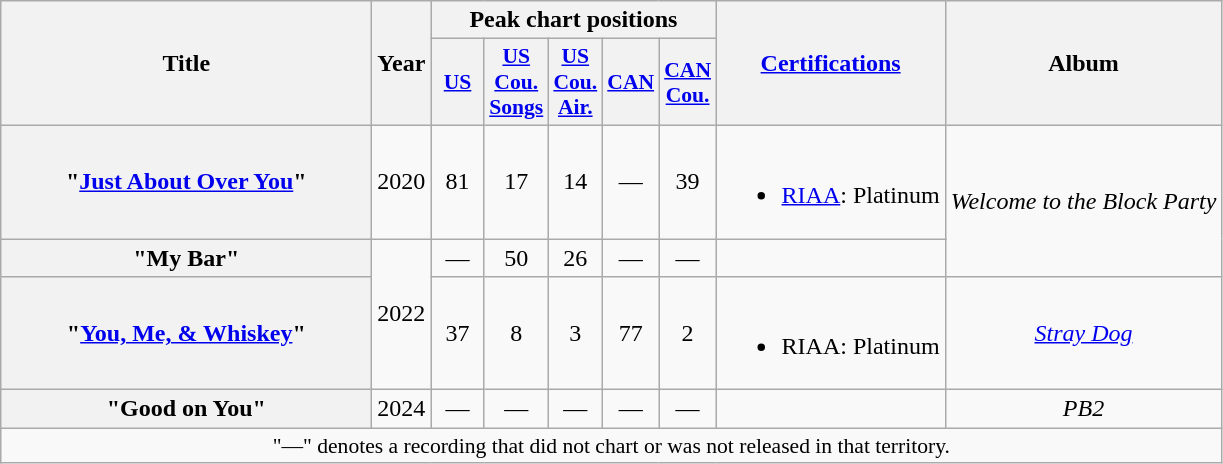<table class="wikitable plainrowheaders" style="text-align:center;" border="1">
<tr>
<th scope="col" rowspan="2" style="width:15em;">Title</th>
<th scope="col" rowspan="2">Year</th>
<th scope="col" colspan="5">Peak chart positions</th>
<th scope="col" rowspan="2"><a href='#'>Certifications</a></th>
<th scope="col" rowspan="2">Album</th>
</tr>
<tr>
<th scope="col" style="width:2em;font-size:90%;"><a href='#'>US</a><br></th>
<th scope="col" style="width:2em;font-size:90%;"><a href='#'>US<br>Cou.<br>Songs</a><br></th>
<th scope="col" style="width:2em;font-size:90%;"><a href='#'>US<br>Cou.<br>Air.</a><br></th>
<th scope="col" style="width:2em;font-size:90%;"><a href='#'>CAN</a><br></th>
<th scope="col" style="width:2em;font-size:90%;"><a href='#'>CAN<br>Cou.</a><br></th>
</tr>
<tr>
<th scope="row">"<a href='#'>Just About Over You</a>"</th>
<td>2020</td>
<td>81</td>
<td>17</td>
<td>14</td>
<td>—</td>
<td>39</td>
<td><br><ul><li><a href='#'>RIAA</a>: Platinum</li></ul></td>
<td rowspan="2"><em>Welcome to the Block Party</em></td>
</tr>
<tr>
<th scope="row">"My Bar"</th>
<td rowspan="2">2022</td>
<td>—</td>
<td>50</td>
<td>26</td>
<td>—</td>
<td>—</td>
<td></td>
</tr>
<tr>
<th scope="row">"<a href='#'>You, Me, & Whiskey</a>"<br></th>
<td>37</td>
<td>8</td>
<td>3</td>
<td>77</td>
<td>2</td>
<td><br><ul><li>RIAA: Platinum</li></ul></td>
<td><em><a href='#'>Stray Dog</a></em></td>
</tr>
<tr>
<th scope="row">"Good on You"</th>
<td>2024</td>
<td>—</td>
<td>—</td>
<td>—</td>
<td>—</td>
<td>—</td>
<td></td>
<td><em>PB2</em></td>
</tr>
<tr>
<td colspan="9" style="font-size:90%">"—" denotes a recording that did not chart or was not released in that territory.</td>
</tr>
</table>
